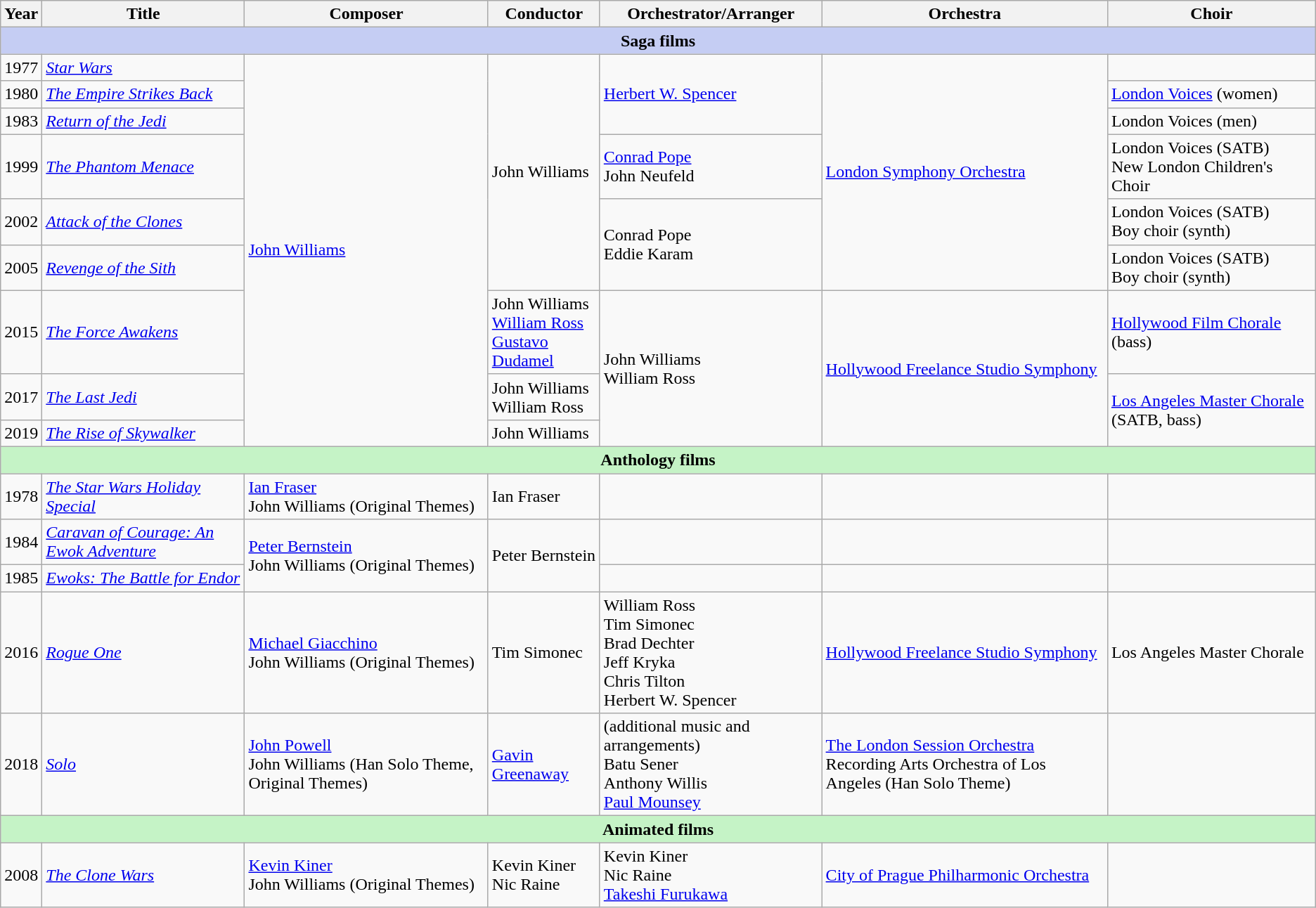<table class="wikitable" style=" #aaa solid; font-size:100%;">
<tr>
<th>Year</th>
<th>Title</th>
<th>Composer</th>
<th>Conductor</th>
<th>Orchestrator/Arranger</th>
<th>Orchestra</th>
<th>Choir</th>
</tr>
<tr>
<th colspan="7" style="background-color:#c5cdf3;">Saga films</th>
</tr>
<tr>
<td>1977</td>
<td><em><a href='#'>Star Wars</a></em></td>
<td rowspan="9"><a href='#'>John Williams</a></td>
<td rowspan="6">John Williams</td>
<td rowspan="3"><a href='#'>Herbert W. Spencer</a></td>
<td rowspan="6"><a href='#'>London Symphony Orchestra</a></td>
<td></td>
</tr>
<tr>
<td>1980</td>
<td><em><a href='#'>The Empire Strikes Back</a></em></td>
<td><a href='#'>London Voices</a> (women)</td>
</tr>
<tr>
<td>1983</td>
<td><em><a href='#'>Return of the Jedi</a></em></td>
<td>London Voices (men)</td>
</tr>
<tr>
<td>1999</td>
<td><em><a href='#'>The Phantom Menace</a></em></td>
<td><a href='#'>Conrad Pope</a><br>John Neufeld</td>
<td>London Voices (SATB)<br>New London Children's Choir</td>
</tr>
<tr>
<td>2002</td>
<td><em><a href='#'>Attack of the Clones</a></em></td>
<td rowspan="2">Conrad Pope<br>Eddie Karam</td>
<td>London Voices (SATB)<br>Boy choir (synth)</td>
</tr>
<tr>
<td>2005</td>
<td><em><a href='#'>Revenge of the Sith</a></em></td>
<td>London Voices (SATB)<br>Boy choir (synth)</td>
</tr>
<tr>
<td>2015</td>
<td><em><a href='#'>The Force Awakens</a></em></td>
<td>John Williams<br><a href='#'>William Ross</a><br><a href='#'>Gustavo Dudamel</a></td>
<td rowspan="3">John Williams<br>William Ross</td>
<td rowspan="3"><a href='#'>Hollywood Freelance Studio Symphony</a></td>
<td><a href='#'>Hollywood Film Chorale</a> (bass)</td>
</tr>
<tr>
<td>2017</td>
<td><em><a href='#'>The Last Jedi</a></em></td>
<td rowspan="1">John Williams<br>William Ross</td>
<td rowspan="2"><a href='#'>Los Angeles Master Chorale</a> (SATB, bass)</td>
</tr>
<tr>
<td>2019</td>
<td><em><a href='#'>The Rise of Skywalker</a></em></td>
<td rowspan="1">John Williams</td>
</tr>
<tr>
<th colspan="7" style="background-color:#c5f3c6;">Anthology films</th>
</tr>
<tr>
<td>1978</td>
<td><em><a href='#'>The Star Wars Holiday Special</a></em></td>
<td><a href='#'>Ian Fraser</a><br>John Williams (Original Themes)</td>
<td>Ian Fraser</td>
<td></td>
<td></td>
<td></td>
</tr>
<tr>
<td>1984</td>
<td><em><a href='#'>Caravan of Courage: An Ewok Adventure</a></em></td>
<td rowspan="2"><a href='#'>Peter Bernstein</a><br>John Williams (Original Themes)</td>
<td rowspan="2">Peter Bernstein</td>
<td></td>
<td></td>
<td></td>
</tr>
<tr>
<td>1985</td>
<td><em><a href='#'>Ewoks: The Battle for Endor</a></em></td>
<td></td>
<td></td>
<td></td>
</tr>
<tr>
<td>2016</td>
<td><em><a href='#'>Rogue One</a></em></td>
<td><a href='#'>Michael Giacchino</a><br>John Williams (Original Themes)</td>
<td>Tim Simonec</td>
<td>William Ross<br>Tim Simonec<br>Brad Dechter<br>Jeff Kryka<br>Chris Tilton<br>Herbert W. Spencer</td>
<td><a href='#'>Hollywood Freelance Studio Symphony</a></td>
<td>Los Angeles Master Chorale</td>
</tr>
<tr>
<td>2018</td>
<td><em><a href='#'>Solo</a></em></td>
<td><a href='#'>John Powell</a><br>John Williams (Han Solo Theme, Original Themes)</td>
<td><a href='#'>Gavin Greenaway</a></td>
<td>(additional music and arrangements)<br>Batu Sener<br>Anthony Willis<br><a href='#'>Paul Mounsey</a></td>
<td><a href='#'>The London Session Orchestra</a><br>Recording Arts Orchestra of Los Angeles (Han Solo Theme)</td>
<td></td>
</tr>
<tr>
<th colspan="7" style="background-color:#c5f3c6;">Animated films</th>
</tr>
<tr>
<td>2008</td>
<td><em><a href='#'>The Clone Wars</a></em></td>
<td><a href='#'>Kevin Kiner</a><br>John Williams (Original Themes)</td>
<td>Kevin Kiner<br>Nic Raine</td>
<td>Kevin Kiner<br>Nic Raine<br><a href='#'>Takeshi Furukawa</a></td>
<td><a href='#'>City of Prague Philharmonic Orchestra</a></td>
<td></td>
</tr>
</table>
